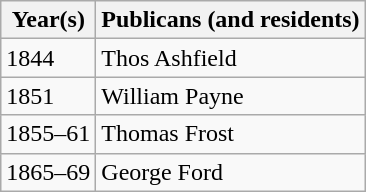<table class="wikitable">
<tr>
<th>Year(s)</th>
<th style="text-align:left">Publicans (and residents)</th>
</tr>
<tr>
<td>1844</td>
<td>Thos Ashfield</td>
</tr>
<tr>
<td>1851</td>
<td>William Payne</td>
</tr>
<tr>
<td>1855–61</td>
<td>Thomas Frost</td>
</tr>
<tr>
<td>1865–69</td>
<td>George Ford</td>
</tr>
</table>
